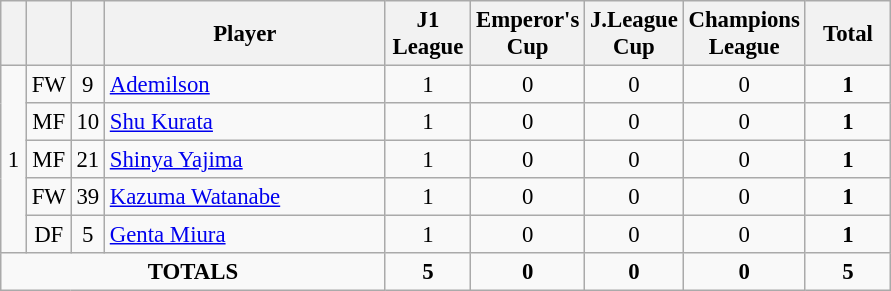<table class="wikitable sortable" style="font-size: 95%; text-align: center;">
<tr>
<th width=10></th>
<th width=10></th>
<th width=10></th>
<th width=180>Player</th>
<th width=50>J1 League</th>
<th width=50>Emperor's Cup</th>
<th Width=50>J.League Cup</th>
<th width=50>Champions League</th>
<th width=50>Total</th>
</tr>
<tr>
<td rowspan="5">1</td>
<td>FW</td>
<td>9</td>
<td align=left> <a href='#'>Ademilson</a></td>
<td>1</td>
<td>0</td>
<td>0</td>
<td>0</td>
<td><strong>1</strong></td>
</tr>
<tr>
<td>MF</td>
<td>10</td>
<td align=left> <a href='#'>Shu Kurata</a></td>
<td>1</td>
<td>0</td>
<td>0</td>
<td>0</td>
<td><strong>1</strong></td>
</tr>
<tr>
<td>MF</td>
<td>21</td>
<td align=left> <a href='#'>Shinya Yajima</a></td>
<td>1</td>
<td>0</td>
<td>0</td>
<td>0</td>
<td><strong>1</strong></td>
</tr>
<tr>
<td>FW</td>
<td>39</td>
<td align=left> <a href='#'>Kazuma Watanabe</a></td>
<td>1</td>
<td>0</td>
<td>0</td>
<td>0</td>
<td><strong>1</strong></td>
</tr>
<tr>
<td>DF</td>
<td>5</td>
<td align=left> <a href='#'>Genta Miura</a></td>
<td>1</td>
<td>0</td>
<td>0</td>
<td>0</td>
<td><strong>1</strong></td>
</tr>
<tr>
<td colspan="4"><strong>TOTALS</strong></td>
<td><strong>5</strong></td>
<td><strong>0</strong></td>
<td><strong>0</strong></td>
<td><strong>0</strong></td>
<td><strong>5</strong></td>
</tr>
</table>
